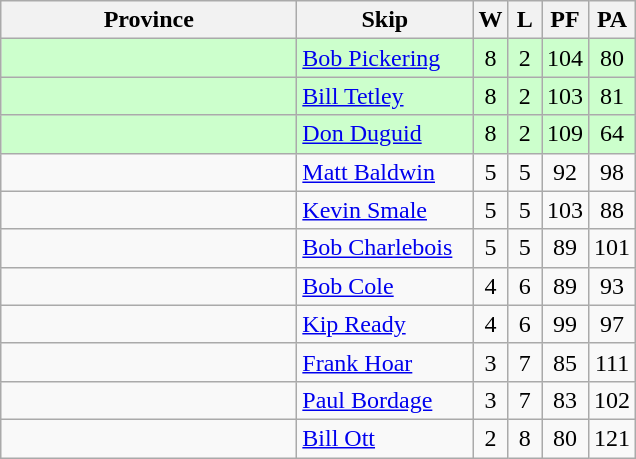<table class=wikitable style="text-align: center;">
<tr>
<th bgcolor="#efefef" width="190">Province</th>
<th bgcolor="#efefef" width="110">Skip</th>
<th bgcolor="#efefef" width="15">W</th>
<th bgcolor="#efefef" width="15">L</th>
<th bgcolor="#efefef" width="15">PF</th>
<th bgcolor="#efefef" width="15">PA</th>
</tr>
<tr bgcolor=#ccffcc>
<td style="text-align: left;"></td>
<td style="text-align: left;"><a href='#'>Bob Pickering</a></td>
<td>8</td>
<td>2</td>
<td>104</td>
<td>80</td>
</tr>
<tr bgcolor=#ccffcc>
<td style="text-align: left;"></td>
<td style="text-align: left;"><a href='#'>Bill Tetley</a></td>
<td>8</td>
<td>2</td>
<td>103</td>
<td>81</td>
</tr>
<tr bgcolor=#ccffcc>
<td style="text-align: left;"></td>
<td style="text-align: left;"><a href='#'>Don Duguid</a></td>
<td>8</td>
<td>2</td>
<td>109</td>
<td>64</td>
</tr>
<tr>
<td style="text-align: left;"></td>
<td style="text-align: left;"><a href='#'>Matt Baldwin</a></td>
<td>5</td>
<td>5</td>
<td>92</td>
<td>98</td>
</tr>
<tr>
<td style="text-align: left;"></td>
<td style="text-align: left;"><a href='#'>Kevin Smale</a></td>
<td>5</td>
<td>5</td>
<td>103</td>
<td>88</td>
</tr>
<tr>
<td style="text-align: left;"></td>
<td style="text-align: left;"><a href='#'>Bob Charlebois</a></td>
<td>5</td>
<td>5</td>
<td>89</td>
<td>101</td>
</tr>
<tr>
<td style="text-align: left;"></td>
<td style="text-align: left;"><a href='#'>Bob Cole</a></td>
<td>4</td>
<td>6</td>
<td>89</td>
<td>93</td>
</tr>
<tr>
<td style="text-align: left;"></td>
<td style="text-align: left;"><a href='#'>Kip Ready</a></td>
<td>4</td>
<td>6</td>
<td>99</td>
<td>97</td>
</tr>
<tr>
<td style="text-align: left;"></td>
<td style="text-align: left;"><a href='#'>Frank Hoar</a></td>
<td>3</td>
<td>7</td>
<td>85</td>
<td>111</td>
</tr>
<tr>
<td style="text-align: left;"></td>
<td style="text-align: left;"><a href='#'>Paul Bordage</a></td>
<td>3</td>
<td>7</td>
<td>83</td>
<td>102</td>
</tr>
<tr>
<td style="text-align: left;"></td>
<td style="text-align: left;"><a href='#'>Bill Ott</a></td>
<td>2</td>
<td>8</td>
<td>80</td>
<td>121</td>
</tr>
</table>
